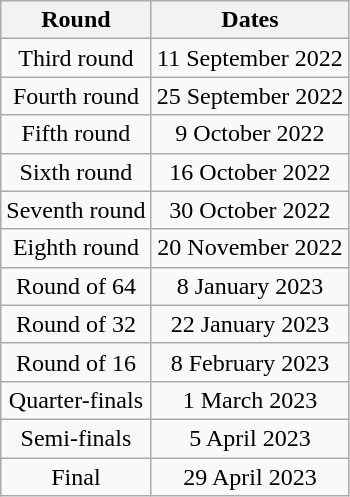<table class="wikitable" style="text-align: center">
<tr>
<th>Round</th>
<th>Dates</th>
</tr>
<tr>
<td>Third round</td>
<td>11 September 2022</td>
</tr>
<tr>
<td>Fourth round</td>
<td>25 September 2022</td>
</tr>
<tr>
<td>Fifth round</td>
<td>9 October 2022</td>
</tr>
<tr>
<td>Sixth round</td>
<td>16 October 2022</td>
</tr>
<tr>
<td>Seventh round</td>
<td>30 October 2022</td>
</tr>
<tr>
<td>Eighth round</td>
<td>20 November 2022</td>
</tr>
<tr>
<td>Round of 64</td>
<td>8 January 2023</td>
</tr>
<tr>
<td>Round of 32</td>
<td>22 January 2023</td>
</tr>
<tr>
<td>Round of 16</td>
<td>8 February 2023</td>
</tr>
<tr>
<td>Quarter-finals</td>
<td>1 March 2023</td>
</tr>
<tr>
<td>Semi-finals</td>
<td>5 April 2023</td>
</tr>
<tr>
<td>Final</td>
<td>29 April 2023</td>
</tr>
</table>
